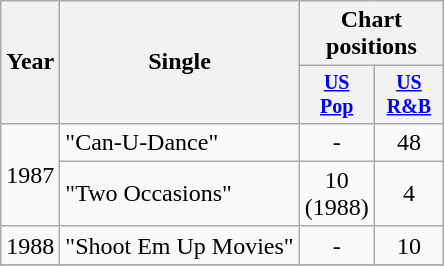<table class="wikitable" style="text-align:center;">
<tr>
<th rowspan="2">Year</th>
<th rowspan="2">Single</th>
<th colspan="2">Chart positions</th>
</tr>
<tr style="font-size:smaller;">
<th width="40"><a href='#'>US<br>Pop</a></th>
<th width="40"><a href='#'>US<br>R&B</a></th>
</tr>
<tr>
<td rowspan="2">1987</td>
<td align="left">"Can-U-Dance"</td>
<td>-</td>
<td>48</td>
</tr>
<tr>
<td align="left">"Two Occasions"</td>
<td>10 (1988)</td>
<td>4</td>
</tr>
<tr>
<td rowspan="1">1988</td>
<td align="left">"Shoot Em Up Movies"</td>
<td>-</td>
<td>10</td>
</tr>
<tr>
</tr>
</table>
